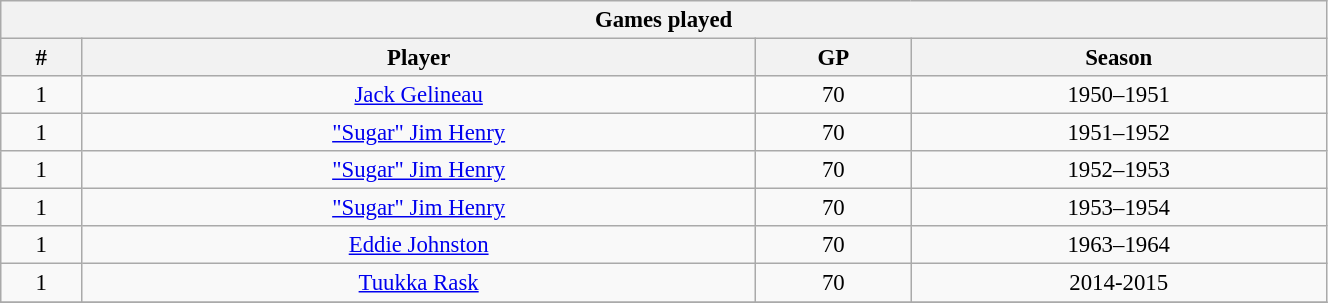<table class="wikitable" style="text-align: center; font-size: 95%" width="70%">
<tr>
<th colspan="4">Games played</th>
</tr>
<tr>
<th>#</th>
<th>Player</th>
<th>GP</th>
<th>Season</th>
</tr>
<tr>
<td>1</td>
<td><a href='#'>Jack Gelineau</a></td>
<td>70</td>
<td>1950–1951</td>
</tr>
<tr>
<td>1</td>
<td><a href='#'>"Sugar" Jim Henry</a></td>
<td>70</td>
<td>1951–1952</td>
</tr>
<tr>
<td>1</td>
<td><a href='#'>"Sugar" Jim Henry</a></td>
<td>70</td>
<td>1952–1953</td>
</tr>
<tr>
<td>1</td>
<td><a href='#'>"Sugar" Jim Henry</a></td>
<td>70</td>
<td>1953–1954</td>
</tr>
<tr>
<td>1</td>
<td><a href='#'>Eddie Johnston</a></td>
<td>70</td>
<td>1963–1964</td>
</tr>
<tr>
<td>1</td>
<td><a href='#'>Tuukka Rask</a></td>
<td>70</td>
<td>2014-2015</td>
</tr>
<tr>
</tr>
</table>
